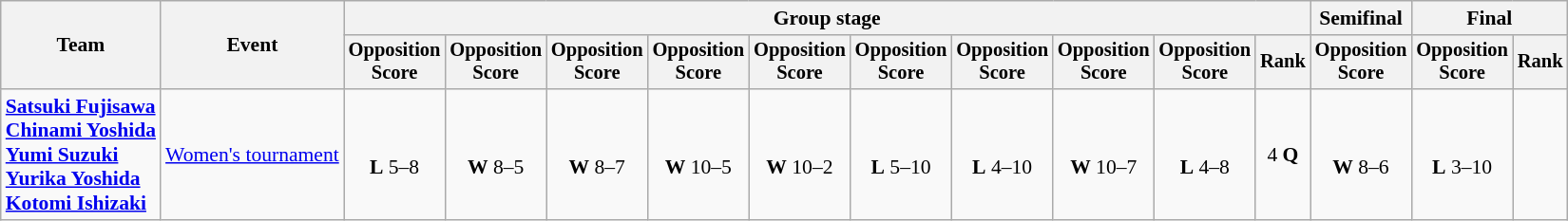<table class=wikitable style=font-size:90%;text-align:center>
<tr>
<th rowspan=2>Team</th>
<th rowspan=2>Event</th>
<th colspan=10>Group stage</th>
<th>Semifinal</th>
<th colspan=2>Final</th>
</tr>
<tr style="font-size:95%">
<th>Opposition<br>Score</th>
<th>Opposition<br>Score</th>
<th>Opposition<br>Score</th>
<th>Opposition<br>Score</th>
<th>Opposition<br>Score</th>
<th>Opposition<br>Score</th>
<th>Opposition<br>Score</th>
<th>Opposition<br>Score</th>
<th>Opposition<br>Score</th>
<th>Rank</th>
<th>Opposition<br>Score</th>
<th>Opposition<br>Score</th>
<th>Rank</th>
</tr>
<tr>
<td align=left><strong><a href='#'>Satsuki Fujisawa</a><br><a href='#'>Chinami Yoshida</a><br><a href='#'>Yumi Suzuki</a><br><a href='#'>Yurika Yoshida</a><br><a href='#'>Kotomi Ishizaki</a></strong></td>
<td align=left><a href='#'>Women's tournament</a></td>
<td><br><strong>L</strong> 5–8</td>
<td><br><strong>W</strong> 8–5</td>
<td><br><strong>W</strong> 8–7</td>
<td><br><strong>W</strong> 10–5</td>
<td><br><strong>W</strong> 10–2</td>
<td><br><strong>L</strong> 5–10</td>
<td><br><strong>L</strong> 4–10</td>
<td><br><strong>W</strong> 10–7</td>
<td><br><strong>L</strong> 4–8</td>
<td>4 <strong>Q</strong></td>
<td><br><strong>W</strong> 8–6</td>
<td><br><strong>L</strong> 3–10</td>
<td></td>
</tr>
</table>
